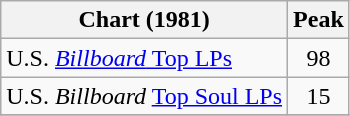<table class="wikitable">
<tr>
<th>Chart (1981)</th>
<th>Peak<br></th>
</tr>
<tr>
<td>U.S. <a href='#'><em>Billboard</em> Top LPs</a></td>
<td align="center">98</td>
</tr>
<tr>
<td>U.S. <em>Billboard</em> <a href='#'>Top Soul LPs</a></td>
<td align="center">15</td>
</tr>
<tr>
</tr>
</table>
